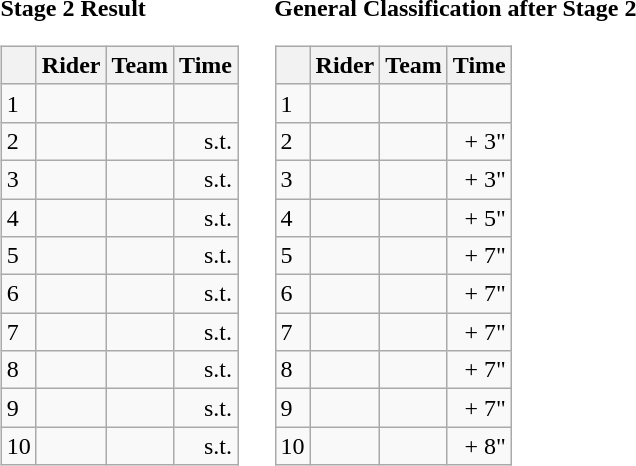<table>
<tr>
<td><strong>Stage 2 Result</strong><br><table class="wikitable">
<tr>
<th></th>
<th>Rider</th>
<th>Team</th>
<th>Time</th>
</tr>
<tr>
<td>1</td>
<td> </td>
<td></td>
<td align="right"></td>
</tr>
<tr>
<td>2</td>
<td></td>
<td></td>
<td align="right">s.t.</td>
</tr>
<tr>
<td>3</td>
<td></td>
<td></td>
<td align="right">s.t.</td>
</tr>
<tr>
<td>4</td>
<td></td>
<td></td>
<td align="right">s.t.</td>
</tr>
<tr>
<td>5</td>
<td></td>
<td></td>
<td align="right">s.t.</td>
</tr>
<tr>
<td>6</td>
<td></td>
<td></td>
<td align="right">s.t.</td>
</tr>
<tr>
<td>7</td>
<td></td>
<td></td>
<td align="right">s.t.</td>
</tr>
<tr>
<td>8</td>
<td></td>
<td></td>
<td align="right">s.t.</td>
</tr>
<tr>
<td>9</td>
<td></td>
<td></td>
<td align="right">s.t.</td>
</tr>
<tr>
<td>10</td>
<td></td>
<td></td>
<td align="right">s.t.</td>
</tr>
</table>
</td>
<td></td>
<td><strong>General Classification after Stage 2</strong><br><table class="wikitable">
<tr>
<th></th>
<th>Rider</th>
<th>Team</th>
<th>Time</th>
</tr>
<tr>
<td>1</td>
<td> </td>
<td></td>
<td align="right"></td>
</tr>
<tr>
<td>2</td>
<td></td>
<td></td>
<td align="right">+ 3"</td>
</tr>
<tr>
<td>3</td>
<td></td>
<td></td>
<td align="right">+ 3"</td>
</tr>
<tr>
<td>4</td>
<td></td>
<td></td>
<td align="right">+ 5"</td>
</tr>
<tr>
<td>5</td>
<td></td>
<td></td>
<td align="right">+ 7"</td>
</tr>
<tr>
<td>6</td>
<td></td>
<td></td>
<td align="right">+ 7"</td>
</tr>
<tr>
<td>7</td>
<td> </td>
<td></td>
<td align="right">+ 7"</td>
</tr>
<tr>
<td>8</td>
<td></td>
<td></td>
<td align="right">+ 7"</td>
</tr>
<tr>
<td>9</td>
<td></td>
<td></td>
<td align="right">+ 7"</td>
</tr>
<tr>
<td>10</td>
<td></td>
<td></td>
<td align="right">+ 8"</td>
</tr>
</table>
</td>
</tr>
</table>
